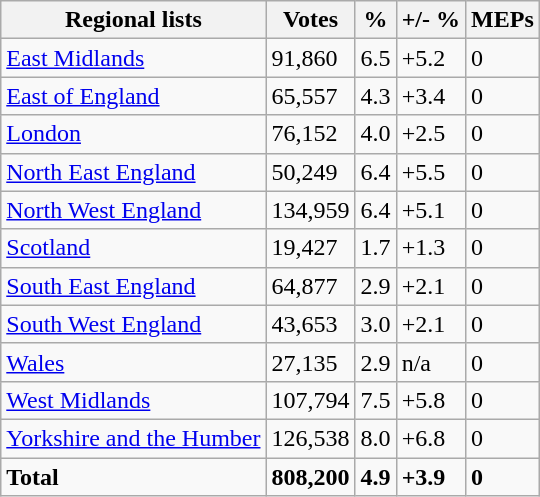<table class="wikitable sortable">
<tr>
<th>Regional lists</th>
<th>Votes</th>
<th>%</th>
<th>+/- %</th>
<th>MEPs</th>
</tr>
<tr>
<td><a href='#'>East Midlands</a></td>
<td>91,860</td>
<td>6.5</td>
<td>+5.2</td>
<td>0</td>
</tr>
<tr>
<td><a href='#'>East of England</a></td>
<td>65,557</td>
<td>4.3</td>
<td>+3.4</td>
<td>0</td>
</tr>
<tr>
<td><a href='#'>London</a></td>
<td>76,152</td>
<td>4.0</td>
<td>+2.5</td>
<td>0</td>
</tr>
<tr>
<td><a href='#'>North East England</a></td>
<td>50,249</td>
<td>6.4</td>
<td>+5.5</td>
<td>0</td>
</tr>
<tr>
<td><a href='#'>North West England</a></td>
<td>134,959</td>
<td>6.4</td>
<td>+5.1</td>
<td>0</td>
</tr>
<tr>
<td><a href='#'>Scotland</a></td>
<td>19,427</td>
<td>1.7</td>
<td>+1.3</td>
<td>0</td>
</tr>
<tr>
<td><a href='#'>South East England</a></td>
<td>64,877</td>
<td>2.9</td>
<td>+2.1</td>
<td>0</td>
</tr>
<tr>
<td><a href='#'>South West England</a></td>
<td>43,653</td>
<td>3.0</td>
<td>+2.1</td>
<td>0</td>
</tr>
<tr>
<td><a href='#'>Wales</a></td>
<td>27,135</td>
<td>2.9</td>
<td>n/a</td>
<td>0</td>
</tr>
<tr>
<td><a href='#'>West Midlands</a></td>
<td>107,794</td>
<td>7.5</td>
<td>+5.8</td>
<td>0</td>
</tr>
<tr>
<td><a href='#'>Yorkshire and the Humber</a></td>
<td>126,538</td>
<td>8.0</td>
<td>+6.8</td>
<td>0</td>
</tr>
<tr>
<td><strong>Total</strong></td>
<td><strong>808,200</strong></td>
<td><strong>4.9</strong></td>
<td><strong>+3.9</strong></td>
<td><strong>0</strong></td>
</tr>
</table>
